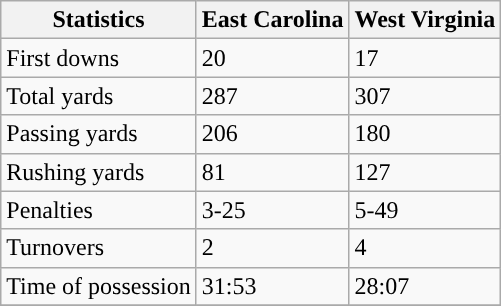<table class="wikitable" style="float: left;">
<tr>
<th>Statistics</th>
<th>East Carolina</th>
<th>West Virginia</th>
</tr>
<tr>
<td>First downs</td>
<td>20</td>
<td>17</td>
</tr>
<tr>
<td>Total yards</td>
<td>287</td>
<td>307</td>
</tr>
<tr>
<td>Passing yards</td>
<td>206</td>
<td>180</td>
</tr>
<tr>
<td>Rushing yards</td>
<td>81</td>
<td>127</td>
</tr>
<tr>
<td>Penalties</td>
<td>3-25</td>
<td>5-49</td>
</tr>
<tr>
<td>Turnovers</td>
<td>2</td>
<td>4</td>
</tr>
<tr>
<td>Time of possession</td>
<td>31:53</td>
<td>28:07</td>
</tr>
<tr>
</tr>
</table>
